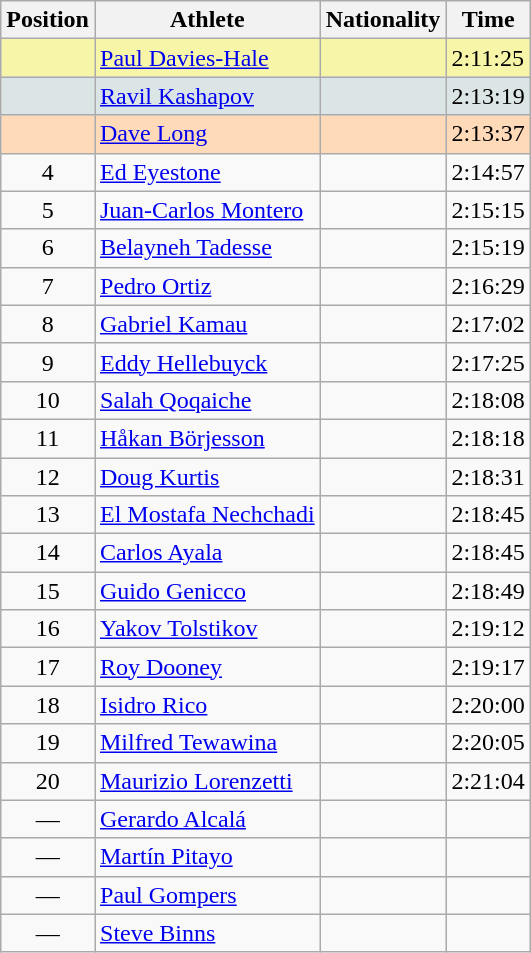<table class="wikitable sortable">
<tr>
<th>Position</th>
<th>Athlete</th>
<th>Nationality</th>
<th>Time</th>
</tr>
<tr bgcolor=#F7F6A8>
<td align=center></td>
<td><a href='#'>Paul Davies-Hale</a></td>
<td></td>
<td>2:11:25</td>
</tr>
<tr bgcolor=#DCE5E5>
<td align=center></td>
<td><a href='#'>Ravil Kashapov</a></td>
<td></td>
<td>2:13:19</td>
</tr>
<tr bgcolor=#FFDAB9>
<td align=center></td>
<td><a href='#'>Dave Long</a></td>
<td></td>
<td>2:13:37</td>
</tr>
<tr>
<td align=center>4</td>
<td><a href='#'>Ed Eyestone</a></td>
<td></td>
<td>2:14:57</td>
</tr>
<tr>
<td align=center>5</td>
<td><a href='#'>Juan-Carlos Montero</a></td>
<td></td>
<td>2:15:15</td>
</tr>
<tr>
<td align=center>6</td>
<td><a href='#'>Belayneh Tadesse</a></td>
<td></td>
<td>2:15:19</td>
</tr>
<tr>
<td align=center>7</td>
<td><a href='#'>Pedro Ortiz</a></td>
<td></td>
<td>2:16:29</td>
</tr>
<tr>
<td align=center>8</td>
<td><a href='#'>Gabriel Kamau</a></td>
<td></td>
<td>2:17:02</td>
</tr>
<tr>
<td align=center>9</td>
<td><a href='#'>Eddy Hellebuyck</a></td>
<td></td>
<td>2:17:25</td>
</tr>
<tr>
<td align=center>10</td>
<td><a href='#'>Salah Qoqaiche</a></td>
<td></td>
<td>2:18:08</td>
</tr>
<tr>
<td align=center>11</td>
<td><a href='#'>Håkan Börjesson</a></td>
<td></td>
<td>2:18:18</td>
</tr>
<tr>
<td align=center>12</td>
<td><a href='#'>Doug Kurtis</a></td>
<td></td>
<td>2:18:31</td>
</tr>
<tr>
<td align=center>13</td>
<td><a href='#'>El Mostafa Nechchadi</a></td>
<td></td>
<td>2:18:45</td>
</tr>
<tr>
<td align=center>14</td>
<td><a href='#'>Carlos Ayala</a></td>
<td></td>
<td>2:18:45</td>
</tr>
<tr>
<td align=center>15</td>
<td><a href='#'>Guido Genicco</a></td>
<td></td>
<td>2:18:49</td>
</tr>
<tr>
<td align=center>16</td>
<td><a href='#'>Yakov Tolstikov</a></td>
<td></td>
<td>2:19:12</td>
</tr>
<tr>
<td align=center>17</td>
<td><a href='#'>Roy Dooney</a></td>
<td></td>
<td>2:19:17</td>
</tr>
<tr>
<td align=center>18</td>
<td><a href='#'>Isidro Rico</a></td>
<td></td>
<td>2:20:00</td>
</tr>
<tr>
<td align=center>19</td>
<td><a href='#'>Milfred Tewawina</a></td>
<td></td>
<td>2:20:05</td>
</tr>
<tr>
<td align=center>20</td>
<td><a href='#'>Maurizio Lorenzetti</a></td>
<td></td>
<td>2:21:04</td>
</tr>
<tr>
<td align=center>—</td>
<td><a href='#'>Gerardo Alcalá</a></td>
<td></td>
<td></td>
</tr>
<tr>
<td align=center>—</td>
<td><a href='#'>Martín Pitayo</a></td>
<td></td>
<td></td>
</tr>
<tr>
<td align=center>—</td>
<td><a href='#'>Paul Gompers</a></td>
<td></td>
<td></td>
</tr>
<tr>
<td align=center>—</td>
<td><a href='#'>Steve Binns</a></td>
<td></td>
<td></td>
</tr>
</table>
